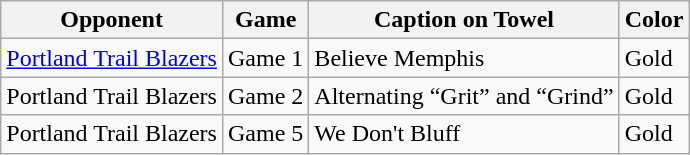<table class="wikitable">
<tr>
<th>Opponent</th>
<th>Game</th>
<th>Caption on Towel</th>
<th>Color</th>
</tr>
<tr>
<td><a href='#'>Portland Trail Blazers</a></td>
<td>Game 1</td>
<td>Believe Memphis</td>
<td>Gold</td>
</tr>
<tr>
<td>Portland Trail Blazers</td>
<td>Game 2</td>
<td>Alternating “Grit” and “Grind”</td>
<td>Gold</td>
</tr>
<tr>
<td>Portland Trail Blazers</td>
<td>Game 5</td>
<td>We Don't Bluff</td>
<td>Gold</td>
</tr>
</table>
